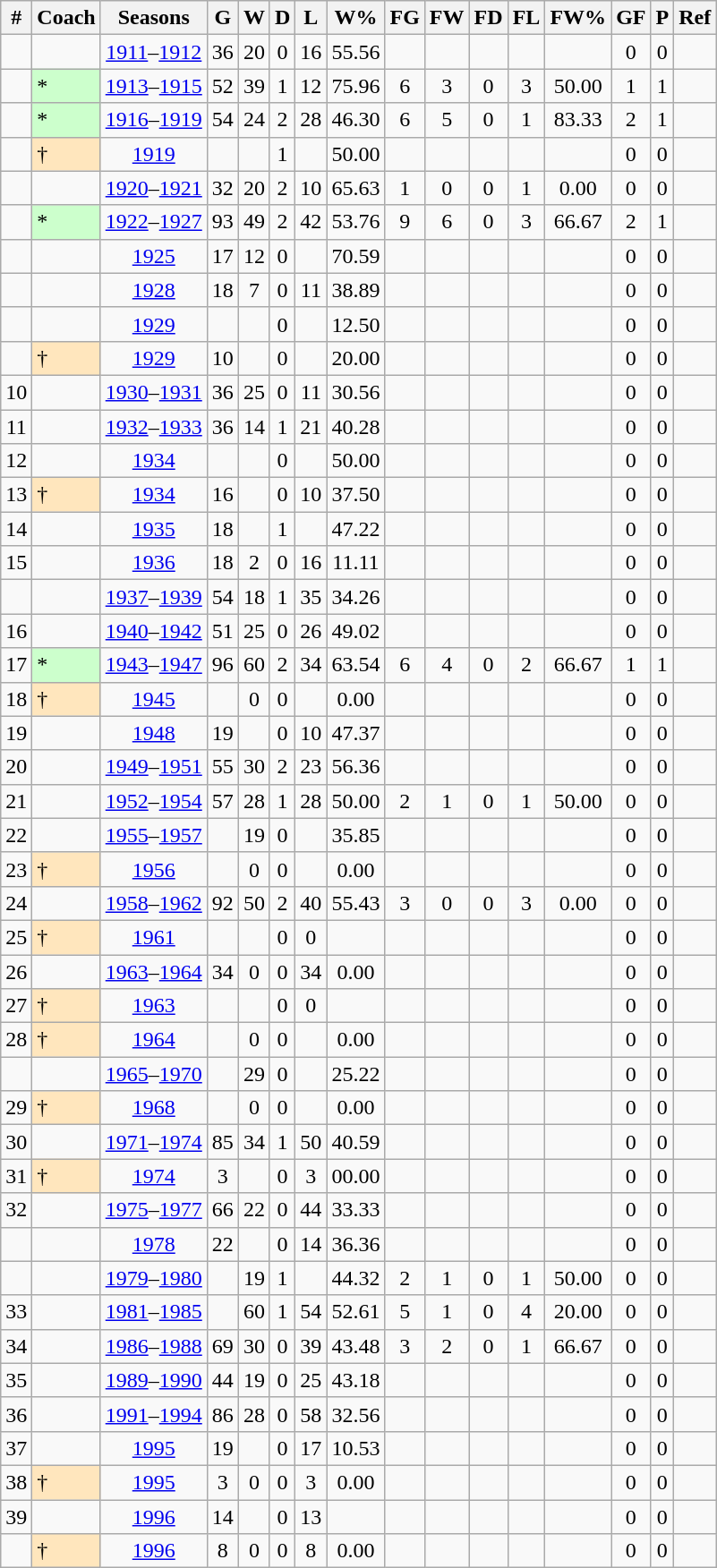<table class="wikitable sortable" style="text-align:center;" style="width:90%;">
<tr>
<th class="unsortable">#</th>
<th>Coach</th>
<th>Seasons</th>
<th>G</th>
<th>W</th>
<th>D</th>
<th>L</th>
<th>W%</th>
<th>FG</th>
<th>FW</th>
<th>FD</th>
<th>FL</th>
<th>FW%</th>
<th>GF</th>
<th>P</th>
<th class="unsortable">Ref</th>
</tr>
<tr>
<td style="text-align:center;"></td>
<td style="text-align:left;"></td>
<td><a href='#'>1911</a>–<a href='#'>1912</a></td>
<td>36</td>
<td>20</td>
<td>0</td>
<td>16</td>
<td>55.56</td>
<td></td>
<td></td>
<td></td>
<td></td>
<td></td>
<td>0</td>
<td>0</td>
<td style="text-align:center;"></td>
</tr>
<tr>
<td style="text-align:center;"></td>
<td style="text-align:left; background:#cfc;"> *</td>
<td><a href='#'>1913</a>–<a href='#'>1915</a></td>
<td>52</td>
<td>39</td>
<td>1</td>
<td>12</td>
<td>75.96</td>
<td>6</td>
<td>3</td>
<td>0</td>
<td>3</td>
<td>50.00</td>
<td>1</td>
<td>1</td>
<td style="text-align:center;"></td>
</tr>
<tr>
<td style="text-align:center;"></td>
<td style="text-align:left; background:#cfc;"> *</td>
<td><a href='#'>1916</a>–<a href='#'>1919</a></td>
<td>54</td>
<td>24</td>
<td>2</td>
<td>28</td>
<td>46.30</td>
<td>6</td>
<td>5</td>
<td>0</td>
<td>1</td>
<td>83.33</td>
<td>2</td>
<td>1</td>
<td style="text-align:center;"></td>
</tr>
<tr>
<td style="text-align:center;"></td>
<td style="text-align:left; background:#ffe6bd;"><em></em> †</td>
<td><a href='#'>1919</a></td>
<td></td>
<td></td>
<td>1</td>
<td></td>
<td>50.00</td>
<td></td>
<td></td>
<td></td>
<td></td>
<td></td>
<td>0</td>
<td>0</td>
<td style="text-align:center;"></td>
</tr>
<tr>
<td style="text-align:center;"></td>
<td></td>
<td><a href='#'>1920</a>–<a href='#'>1921</a></td>
<td>32</td>
<td>20</td>
<td>2</td>
<td>10</td>
<td>65.63</td>
<td>1</td>
<td>0</td>
<td>0</td>
<td>1</td>
<td>0.00</td>
<td>0</td>
<td>0</td>
<td style="text-align:center;"></td>
</tr>
<tr>
<td style="text-align:center;"></td>
<td style="text-align:left; background:#cfc;"> *</td>
<td><a href='#'>1922</a>–<a href='#'>1927</a></td>
<td>93</td>
<td>49</td>
<td>2</td>
<td>42</td>
<td>53.76</td>
<td>9</td>
<td>6</td>
<td>0</td>
<td>3</td>
<td>66.67</td>
<td>2</td>
<td>1</td>
<td style="text-align:center;"></td>
</tr>
<tr>
<td style="text-align:center;"></td>
<td style="text-align:left;"></td>
<td><a href='#'>1925</a></td>
<td>17</td>
<td>12</td>
<td>0</td>
<td></td>
<td>70.59</td>
<td></td>
<td></td>
<td></td>
<td></td>
<td></td>
<td>0</td>
<td>0</td>
<td style="text-align:center;"></td>
</tr>
<tr>
<td style="text-align:center;"></td>
<td style="text-align:left;"></td>
<td><a href='#'>1928</a></td>
<td>18</td>
<td>7</td>
<td>0</td>
<td>11</td>
<td>38.89</td>
<td></td>
<td></td>
<td></td>
<td></td>
<td></td>
<td>0</td>
<td>0</td>
<td style="text-align:center;"></td>
</tr>
<tr>
<td style="text-align:center;"></td>
<td style="text-align:left;"></td>
<td><a href='#'>1929</a></td>
<td></td>
<td></td>
<td>0</td>
<td></td>
<td>12.50</td>
<td></td>
<td></td>
<td></td>
<td></td>
<td></td>
<td>0</td>
<td>0</td>
<td style="text-align:center;"></td>
</tr>
<tr>
<td style="text-align:center;"></td>
<td style="text-align:left; background:#ffe6bd;"><em></em> †</td>
<td><a href='#'>1929</a></td>
<td>10</td>
<td></td>
<td>0</td>
<td></td>
<td>20.00</td>
<td></td>
<td></td>
<td></td>
<td></td>
<td></td>
<td>0</td>
<td>0</td>
<td style="text-align:center;"></td>
</tr>
<tr>
<td style="text-align:center;">10</td>
<td style="text-align:left;"></td>
<td><a href='#'>1930</a>–<a href='#'>1931</a></td>
<td>36</td>
<td>25</td>
<td>0</td>
<td>11</td>
<td>30.56</td>
<td></td>
<td></td>
<td></td>
<td></td>
<td></td>
<td>0</td>
<td>0</td>
<td style="text-align:center;"></td>
</tr>
<tr>
<td style="text-align:center;">11</td>
<td style="text-align:left;"></td>
<td><a href='#'>1932</a>–<a href='#'>1933</a></td>
<td>36</td>
<td>14</td>
<td>1</td>
<td>21</td>
<td>40.28</td>
<td></td>
<td></td>
<td></td>
<td></td>
<td></td>
<td>0</td>
<td>0</td>
<td style="text-align:center;"></td>
</tr>
<tr>
<td style="text-align:center;">12</td>
<td style="text-align:left;"></td>
<td><a href='#'>1934</a></td>
<td></td>
<td></td>
<td>0</td>
<td></td>
<td>50.00</td>
<td></td>
<td></td>
<td></td>
<td></td>
<td></td>
<td>0</td>
<td>0</td>
<td style="text-align:center;"></td>
</tr>
<tr>
<td style="text-align:center;">13</td>
<td style="text-align:left; background:#ffe6bd;"><em></em> †</td>
<td><a href='#'>1934</a></td>
<td>16</td>
<td></td>
<td>0</td>
<td>10</td>
<td>37.50</td>
<td></td>
<td></td>
<td></td>
<td></td>
<td></td>
<td>0</td>
<td>0</td>
<td style="text-align:center;"></td>
</tr>
<tr>
<td style="text-align:center;">14</td>
<td style="text-align:left;"></td>
<td><a href='#'>1935</a></td>
<td>18</td>
<td></td>
<td>1</td>
<td></td>
<td>47.22</td>
<td></td>
<td></td>
<td></td>
<td></td>
<td></td>
<td>0</td>
<td>0</td>
<td style="text-align:center;"></td>
</tr>
<tr>
<td style="text-align:center;">15</td>
<td style="text-align:left;"></td>
<td><a href='#'>1936</a></td>
<td>18</td>
<td>2</td>
<td>0</td>
<td>16</td>
<td>11.11</td>
<td></td>
<td></td>
<td></td>
<td></td>
<td></td>
<td>0</td>
<td>0</td>
<td style="text-align:center;"></td>
</tr>
<tr>
<td style="text-align:center;"></td>
<td style="text-align:left;"></td>
<td><a href='#'>1937</a>–<a href='#'>1939</a></td>
<td>54</td>
<td>18</td>
<td>1</td>
<td>35</td>
<td>34.26</td>
<td></td>
<td></td>
<td></td>
<td></td>
<td></td>
<td>0</td>
<td>0</td>
<td style="text-align:center;"></td>
</tr>
<tr>
<td style="text-align:center;">16</td>
<td style="text-align:left;"></td>
<td><a href='#'>1940</a>–<a href='#'>1942</a></td>
<td>51</td>
<td>25</td>
<td>0</td>
<td>26</td>
<td>49.02</td>
<td></td>
<td></td>
<td></td>
<td></td>
<td></td>
<td>0</td>
<td>0</td>
<td style="text-align:center;"></td>
</tr>
<tr>
<td style="text-align:center;">17</td>
<td style="text-align:left; background:#cfc;"> *</td>
<td><a href='#'>1943</a>–<a href='#'>1947</a></td>
<td>96</td>
<td>60</td>
<td>2</td>
<td>34</td>
<td>63.54</td>
<td>6</td>
<td>4</td>
<td>0</td>
<td>2</td>
<td>66.67</td>
<td>1</td>
<td>1</td>
<td style="text-align:center;"></td>
</tr>
<tr>
<td style="text-align:center;">18</td>
<td style="text-align:left; background:#ffe6bd;"><em></em> †</td>
<td><a href='#'>1945</a></td>
<td></td>
<td>0</td>
<td>0</td>
<td></td>
<td>0.00</td>
<td></td>
<td></td>
<td></td>
<td></td>
<td></td>
<td>0</td>
<td>0</td>
<td style="text-align:center;"></td>
</tr>
<tr>
<td style="text-align:center;">19</td>
<td style="text-align:left;"></td>
<td><a href='#'>1948</a></td>
<td>19</td>
<td></td>
<td>0</td>
<td>10</td>
<td>47.37</td>
<td></td>
<td></td>
<td></td>
<td></td>
<td></td>
<td>0</td>
<td>0</td>
<td style="text-align:center;"></td>
</tr>
<tr>
<td style="text-align:center;">20</td>
<td style="text-align:left;"></td>
<td><a href='#'>1949</a>–<a href='#'>1951</a></td>
<td>55</td>
<td>30</td>
<td>2</td>
<td>23</td>
<td>56.36</td>
<td></td>
<td></td>
<td></td>
<td></td>
<td></td>
<td>0</td>
<td>0</td>
<td style="text-align:center;"></td>
</tr>
<tr>
<td style="text-align:center;">21</td>
<td style="text-align:left;"></td>
<td><a href='#'>1952</a>–<a href='#'>1954</a></td>
<td>57</td>
<td>28</td>
<td>1</td>
<td>28</td>
<td>50.00</td>
<td>2</td>
<td>1</td>
<td>0</td>
<td>1</td>
<td>50.00</td>
<td>0</td>
<td>0</td>
<td style="text-align:center;"></td>
</tr>
<tr>
<td style="text-align:center;">22</td>
<td style="text-align:left;"></td>
<td><a href='#'>1955</a>–<a href='#'>1957</a></td>
<td></td>
<td>19</td>
<td>0</td>
<td></td>
<td>35.85</td>
<td></td>
<td></td>
<td></td>
<td></td>
<td></td>
<td>0</td>
<td>0</td>
<td style="text-align:center;"></td>
</tr>
<tr>
<td style="text-align:center;">23</td>
<td style="text-align:left; background:#ffe6bd;"><em></em> †</td>
<td><a href='#'>1956</a></td>
<td></td>
<td>0</td>
<td>0</td>
<td></td>
<td>0.00</td>
<td></td>
<td></td>
<td></td>
<td></td>
<td></td>
<td>0</td>
<td>0</td>
<td style="text-align:center;"></td>
</tr>
<tr>
<td style="text-align:center;">24</td>
<td style="text-align:left;"></td>
<td><a href='#'>1958</a>–<a href='#'>1962</a></td>
<td>92</td>
<td>50</td>
<td>2</td>
<td>40</td>
<td>55.43</td>
<td>3</td>
<td>0</td>
<td>0</td>
<td>3</td>
<td>0.00</td>
<td>0</td>
<td>0</td>
<td style="text-align:center;"></td>
</tr>
<tr>
<td style="text-align:center;">25</td>
<td style="text-align:left; background:#ffe6bd;"><em></em> †</td>
<td><a href='#'>1961</a></td>
<td></td>
<td></td>
<td>0</td>
<td>0</td>
<td></td>
<td></td>
<td></td>
<td></td>
<td></td>
<td></td>
<td>0</td>
<td>0</td>
<td style="text-align:center;"></td>
</tr>
<tr>
<td style="text-align:center;">26</td>
<td style="text-align:left;"></td>
<td><a href='#'>1963</a>–<a href='#'>1964</a></td>
<td>34</td>
<td>0</td>
<td>0</td>
<td>34</td>
<td>0.00</td>
<td></td>
<td></td>
<td></td>
<td></td>
<td></td>
<td>0</td>
<td>0</td>
<td style="text-align:center;"></td>
</tr>
<tr>
<td style="text-align:center;">27</td>
<td style="text-align:left; background:#ffe6bd;"><em></em> †</td>
<td><a href='#'>1963</a></td>
<td></td>
<td></td>
<td>0</td>
<td>0</td>
<td></td>
<td></td>
<td></td>
<td></td>
<td></td>
<td></td>
<td>0</td>
<td>0</td>
<td style="text-align:center;"></td>
</tr>
<tr>
<td style="text-align:center;">28</td>
<td style="text-align:left; background:#ffe6bd;"><em></em> †</td>
<td><a href='#'>1964</a></td>
<td></td>
<td>0</td>
<td>0</td>
<td></td>
<td>0.00</td>
<td></td>
<td></td>
<td></td>
<td></td>
<td></td>
<td>0</td>
<td>0</td>
<td style="text-align:center;"></td>
</tr>
<tr>
<td style="text-align:center;"></td>
<td style="text-align:left;"></td>
<td><a href='#'>1965</a>–<a href='#'>1970</a></td>
<td></td>
<td>29</td>
<td>0</td>
<td></td>
<td>25.22</td>
<td></td>
<td></td>
<td></td>
<td></td>
<td></td>
<td>0</td>
<td>0</td>
<td style="text-align:center;"></td>
</tr>
<tr>
<td style="text-align:center;">29</td>
<td style="text-align:left; background:#ffe6bd;"><em></em> †</td>
<td><a href='#'>1968</a></td>
<td></td>
<td>0</td>
<td>0</td>
<td></td>
<td>0.00</td>
<td></td>
<td></td>
<td></td>
<td></td>
<td></td>
<td>0</td>
<td>0</td>
<td style="text-align:center;"></td>
</tr>
<tr>
<td style="text-align:center;">30</td>
<td style="text-align:left;"></td>
<td><a href='#'>1971</a>–<a href='#'>1974</a></td>
<td>85</td>
<td>34</td>
<td>1</td>
<td>50</td>
<td>40.59</td>
<td></td>
<td></td>
<td></td>
<td></td>
<td></td>
<td>0</td>
<td>0</td>
<td style="text-align:center;"></td>
</tr>
<tr>
<td style="text-align:center;">31</td>
<td style="text-align:left; background:#ffe6bd;"><em></em> †</td>
<td><a href='#'>1974</a></td>
<td>3</td>
<td></td>
<td>0</td>
<td>3</td>
<td>00.00</td>
<td></td>
<td></td>
<td></td>
<td></td>
<td></td>
<td>0</td>
<td>0</td>
<td style="text-align:center;"></td>
</tr>
<tr>
<td style="text-align:center;">32</td>
<td style="text-align:left;"></td>
<td><a href='#'>1975</a>–<a href='#'>1977</a></td>
<td>66</td>
<td>22</td>
<td>0</td>
<td>44</td>
<td>33.33</td>
<td></td>
<td></td>
<td></td>
<td></td>
<td></td>
<td>0</td>
<td>0</td>
<td style="text-align:center;"></td>
</tr>
<tr>
<td style="text-align:center;"></td>
<td></td>
<td><a href='#'>1978</a></td>
<td>22</td>
<td></td>
<td>0</td>
<td>14</td>
<td>36.36</td>
<td></td>
<td></td>
<td></td>
<td></td>
<td></td>
<td>0</td>
<td>0</td>
<td style="text-align:center;"></td>
</tr>
<tr>
<td style="text-align:center;"></td>
<td style="text-align:left;"></td>
<td><a href='#'>1979</a>–<a href='#'>1980</a></td>
<td></td>
<td>19</td>
<td>1</td>
<td></td>
<td>44.32</td>
<td>2</td>
<td>1</td>
<td>0</td>
<td>1</td>
<td>50.00</td>
<td>0</td>
<td>0</td>
<td style="text-align:center;"></td>
</tr>
<tr>
<td style="text-align:center;">33</td>
<td style="text-align:left;"></td>
<td><a href='#'>1981</a>–<a href='#'>1985</a></td>
<td></td>
<td>60</td>
<td>1</td>
<td>54</td>
<td>52.61</td>
<td>5</td>
<td>1</td>
<td>0</td>
<td>4</td>
<td>20.00</td>
<td>0</td>
<td>0</td>
<td style="text-align:center;"></td>
</tr>
<tr>
<td style="text-align:center;">34</td>
<td style="text-align:left;"></td>
<td><a href='#'>1986</a>–<a href='#'>1988</a></td>
<td>69</td>
<td>30</td>
<td>0</td>
<td>39</td>
<td>43.48</td>
<td>3</td>
<td>2</td>
<td>0</td>
<td>1</td>
<td>66.67</td>
<td>0</td>
<td>0</td>
<td style="text-align:center;"></td>
</tr>
<tr>
<td style="text-align:center;">35</td>
<td style="text-align:left;"></td>
<td><a href='#'>1989</a>–<a href='#'>1990</a></td>
<td>44</td>
<td>19</td>
<td>0</td>
<td>25</td>
<td>43.18</td>
<td></td>
<td></td>
<td></td>
<td></td>
<td></td>
<td>0</td>
<td>0</td>
<td style="text-align:center;"></td>
</tr>
<tr>
<td style="text-align:center;">36</td>
<td style="text-align:left;"></td>
<td><a href='#'>1991</a>–<a href='#'>1994</a></td>
<td>86</td>
<td>28</td>
<td>0</td>
<td>58</td>
<td>32.56</td>
<td></td>
<td></td>
<td></td>
<td></td>
<td></td>
<td>0</td>
<td>0</td>
<td style="text-align:center;"></td>
</tr>
<tr>
<td style="text-align:center;">37</td>
<td style="text-align:left;"></td>
<td><a href='#'>1995</a></td>
<td>19</td>
<td></td>
<td>0</td>
<td>17</td>
<td>10.53</td>
<td></td>
<td></td>
<td></td>
<td></td>
<td></td>
<td>0</td>
<td>0</td>
<td style="text-align:center;"></td>
</tr>
<tr>
<td style="text-align:center;">38</td>
<td style="text-align:left; background:#ffe6bd;"><em></em> †</td>
<td><a href='#'>1995</a></td>
<td>3</td>
<td>0</td>
<td>0</td>
<td>3</td>
<td>0.00</td>
<td></td>
<td></td>
<td></td>
<td></td>
<td></td>
<td>0</td>
<td>0</td>
<td style="text-align:center;"></td>
</tr>
<tr>
<td style="text-align:center;">39</td>
<td style="text-align:left;"></td>
<td><a href='#'>1996</a></td>
<td>14</td>
<td></td>
<td>0</td>
<td>13</td>
<td></td>
<td></td>
<td></td>
<td></td>
<td></td>
<td></td>
<td>0</td>
<td>0</td>
<td style="text-align:center;"></td>
</tr>
<tr>
<td style="text-align:center;"></td>
<td style="text-align:left; background:#ffe6bd;"><em></em> †</td>
<td><a href='#'>1996</a></td>
<td>8</td>
<td>0</td>
<td>0</td>
<td>8</td>
<td>0.00</td>
<td></td>
<td></td>
<td></td>
<td></td>
<td></td>
<td>0</td>
<td>0</td>
<td style="text-align:center;"></td>
</tr>
</table>
